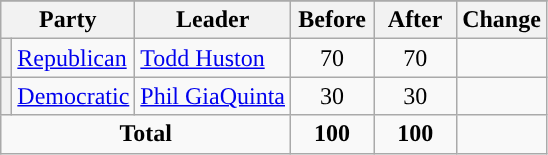<table class="wikitable" style="text-align:center;">
<tr>
</tr>
<tr>
<th colspan="2">Party</th>
<th>Leader</th>
<th style="width:3em">Before</th>
<th style="width:3em">After</th>
<th style="width:3em">Change</th>
</tr>
<tr>
<th style="background-color:"></th>
<td style="text-align:left;"><a href='#'>Republican</a></td>
<td style="text-align:left;"><a href='#'>Todd Huston</a></td>
<td>70</td>
<td>70</td>
<td></td>
</tr>
<tr>
<th style="background-color:"></th>
<td style="text-align:left;"><a href='#'>Democratic</a></td>
<td style="text-align:left;"><a href='#'>Phil GiaQuinta</a></td>
<td>30</td>
<td>30</td>
<td></td>
</tr>
<tr>
<td colspan="3"><strong>Total</strong></td>
<td><strong>100</strong></td>
<td><strong>100</strong></td>
<td></td>
</tr>
</table>
